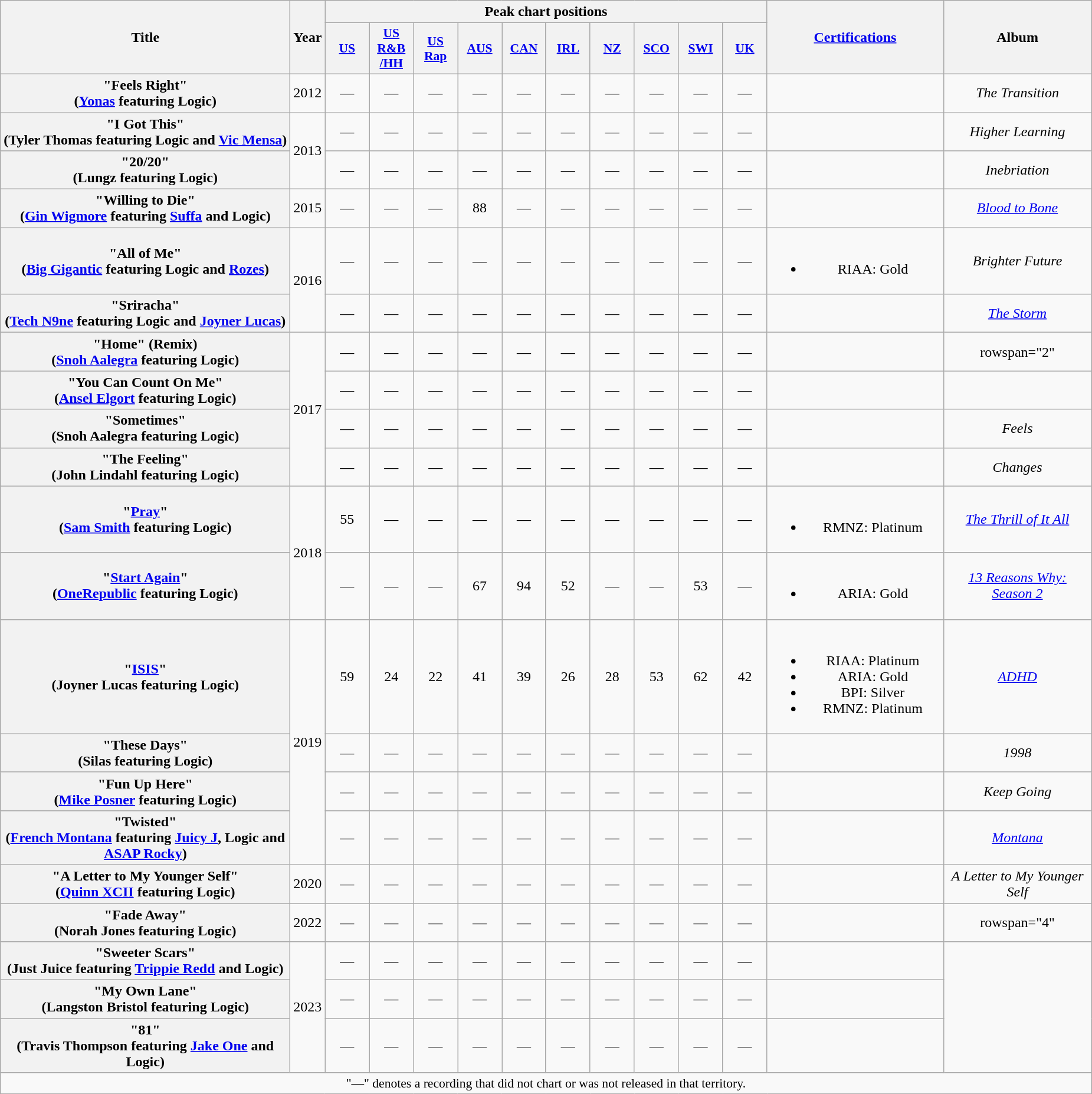<table class="wikitable plainrowheaders" style="text-align:center;">
<tr>
<th scope="col" rowspan="2" style="width:20em;">Title</th>
<th scope="col" rowspan="2" style="width:1em;">Year</th>
<th scope="col" colspan="10">Peak chart positions</th>
<th scope="col" rowspan="2" style="width:12em;"><a href='#'>Certifications</a></th>
<th scope="col" rowspan="2" style="width:10em;">Album</th>
</tr>
<tr>
<th scope="col" style="width:3em;font-size:90%;"><a href='#'>US</a><br></th>
<th scope="col" style="width:3em;font-size:90%;"><a href='#'>US<br>R&B<br>/HH</a><br></th>
<th scope="col" style="width:3em;font-size:90%;"><a href='#'>US<br>Rap</a><br></th>
<th scope="col" style="width:3em;font-size:90%;"><a href='#'>AUS</a><br></th>
<th scope="col" style="width:3em;font-size:90%;"><a href='#'>CAN</a><br></th>
<th scope="col" style="width:3em;font-size:90%;"><a href='#'>IRL</a><br></th>
<th scope="col" style="width:3em;font-size:90%;"><a href='#'>NZ</a><br></th>
<th scope="col" style="width:3em;font-size:90%;"><a href='#'>SCO</a><br></th>
<th scope="col" style="width:3em;font-size:90%;"><a href='#'>SWI</a><br></th>
<th scope="col" style="width:3em;font-size:90%;"><a href='#'>UK</a><br></th>
</tr>
<tr>
<th scope="row">"Feels Right"<br><span>(<a href='#'>Yonas</a> featuring Logic)</span></th>
<td>2012</td>
<td>—</td>
<td>—</td>
<td>—</td>
<td>—</td>
<td>—</td>
<td>—</td>
<td>—</td>
<td>—</td>
<td>—</td>
<td>—</td>
<td></td>
<td><em>The Transition</em></td>
</tr>
<tr>
<th scope="row">"I Got This"<br><span>(Tyler Thomas featuring Logic and <a href='#'>Vic Mensa</a>)</span></th>
<td rowspan="2">2013</td>
<td>—</td>
<td>—</td>
<td>—</td>
<td>—</td>
<td>—</td>
<td>—</td>
<td>—</td>
<td>—</td>
<td>—</td>
<td>—</td>
<td></td>
<td><em>Higher Learning</em></td>
</tr>
<tr>
<th scope="row">"20/20"<br><span>(Lungz featuring Logic)</span></th>
<td>—</td>
<td>—</td>
<td>—</td>
<td>—</td>
<td>—</td>
<td>—</td>
<td>—</td>
<td>—</td>
<td>—</td>
<td>—</td>
<td></td>
<td><em>Inebriation</em></td>
</tr>
<tr>
<th scope="row">"Willing to Die"<br><span>(<a href='#'>Gin Wigmore</a> featuring <a href='#'>Suffa</a> and Logic)</span></th>
<td>2015</td>
<td>—</td>
<td>—</td>
<td>—</td>
<td>88</td>
<td>—</td>
<td>—</td>
<td>—</td>
<td>—</td>
<td>—</td>
<td>—</td>
<td></td>
<td><em><a href='#'>Blood to Bone</a></em></td>
</tr>
<tr>
<th scope="row">"All of Me"<br><span>(<a href='#'>Big Gigantic</a> featuring Logic and <a href='#'>Rozes</a>)</span></th>
<td rowspan="2">2016</td>
<td>—</td>
<td>—</td>
<td>—</td>
<td>—</td>
<td>—</td>
<td>—</td>
<td>—</td>
<td>—</td>
<td>—</td>
<td>—</td>
<td><br><ul><li>RIAA: Gold</li></ul></td>
<td><em>Brighter Future</em></td>
</tr>
<tr>
<th scope="row">"Sriracha"<br><span>(<a href='#'>Tech N9ne</a> featuring Logic and <a href='#'>Joyner Lucas</a>)</span></th>
<td>—</td>
<td>—</td>
<td>—</td>
<td>—</td>
<td>—</td>
<td>—</td>
<td>—</td>
<td>—</td>
<td>—</td>
<td>—</td>
<td></td>
<td><em><a href='#'>The Storm</a></em></td>
</tr>
<tr>
<th scope="row">"Home" (Remix)<br><span>(<a href='#'>Snoh Aalegra</a> featuring Logic)</span></th>
<td rowspan="4">2017</td>
<td>—</td>
<td>—</td>
<td>—</td>
<td>—</td>
<td>—</td>
<td>—</td>
<td>—</td>
<td>—</td>
<td>—</td>
<td>—</td>
<td></td>
<td>rowspan="2" </td>
</tr>
<tr>
<th scope="row">"You Can Count On Me"<br><span>(<a href='#'>Ansel Elgort</a> featuring Logic)</span></th>
<td>—</td>
<td>—</td>
<td>—</td>
<td>—</td>
<td>—</td>
<td>—</td>
<td>—</td>
<td>—</td>
<td>—</td>
<td>—</td>
<td></td>
</tr>
<tr>
<th scope="row">"Sometimes"<br><span>(Snoh Aalegra featuring Logic)</span></th>
<td>—</td>
<td>—</td>
<td>—</td>
<td>—</td>
<td>—</td>
<td>—</td>
<td>—</td>
<td>—</td>
<td>—</td>
<td>—</td>
<td></td>
<td><em>Feels</em></td>
</tr>
<tr>
<th scope="row">"The Feeling"<br><span>(John Lindahl featuring Logic)</span></th>
<td>—</td>
<td>—</td>
<td>—</td>
<td>—</td>
<td>—</td>
<td>—</td>
<td>—</td>
<td>—</td>
<td>—</td>
<td>—</td>
<td></td>
<td><em>Changes</em></td>
</tr>
<tr>
<th scope="row">"<a href='#'>Pray</a>"<br><span>(<a href='#'>Sam Smith</a> featuring Logic)</span></th>
<td rowspan="2">2018</td>
<td>55</td>
<td>—</td>
<td>—</td>
<td>—</td>
<td>—</td>
<td>—</td>
<td>—</td>
<td>—</td>
<td>—</td>
<td>—</td>
<td><br><ul><li>RMNZ: Platinum</li></ul></td>
<td><em><a href='#'>The Thrill of It All</a></em></td>
</tr>
<tr>
<th scope="row">"<a href='#'>Start Again</a>"<br><span>(<a href='#'>OneRepublic</a> featuring Logic)</span></th>
<td>—</td>
<td>—</td>
<td>—</td>
<td>67</td>
<td>94</td>
<td>52</td>
<td>—</td>
<td>—</td>
<td>53</td>
<td>—</td>
<td><br><ul><li>ARIA: Gold</li></ul></td>
<td><em><a href='#'>13 Reasons Why: Season 2</a></em></td>
</tr>
<tr>
<th scope="row">"<a href='#'>ISIS</a>"<br><span>(Joyner Lucas featuring Logic)</span></th>
<td rowspan="4">2019</td>
<td>59</td>
<td>24</td>
<td>22</td>
<td>41</td>
<td>39</td>
<td>26</td>
<td>28</td>
<td>53</td>
<td>62</td>
<td>42</td>
<td><br><ul><li>RIAA: Platinum</li><li>ARIA: Gold</li><li>BPI: Silver</li><li>RMNZ: Platinum</li></ul></td>
<td><em><a href='#'>ADHD</a></em></td>
</tr>
<tr>
<th scope="row">"These Days"<br><span>(Silas featuring Logic)</span></th>
<td>—</td>
<td>—</td>
<td>—</td>
<td>—</td>
<td>—</td>
<td>—</td>
<td>—</td>
<td>—</td>
<td>—</td>
<td>—</td>
<td></td>
<td><em>1998</em></td>
</tr>
<tr>
<th scope="row">"Fun Up Here"<br><span>(<a href='#'>Mike Posner</a> featuring Logic)</span></th>
<td>—</td>
<td>—</td>
<td>—</td>
<td>—</td>
<td>—</td>
<td>—</td>
<td>—</td>
<td>—</td>
<td>—</td>
<td>—</td>
<td></td>
<td><em>Keep Going</em></td>
</tr>
<tr>
<th scope="row">"Twisted"<br><span>(<a href='#'>French Montana</a> featuring <a href='#'>Juicy J</a>, Logic and <a href='#'>ASAP Rocky</a>)</span></th>
<td>—</td>
<td>—</td>
<td>—</td>
<td>—</td>
<td>—</td>
<td>—</td>
<td>—</td>
<td>—</td>
<td>—</td>
<td>—</td>
<td></td>
<td><em><a href='#'>Montana</a></em></td>
</tr>
<tr>
<th scope="row">"A Letter to My Younger Self"<br><span>(<a href='#'>Quinn XCII</a> featuring Logic)</span></th>
<td>2020</td>
<td>—</td>
<td>—</td>
<td>—</td>
<td>—</td>
<td>—</td>
<td>—</td>
<td>—</td>
<td>—</td>
<td>—</td>
<td>—</td>
<td></td>
<td><em>A Letter to My Younger Self</em></td>
</tr>
<tr>
<th scope="row">"Fade Away"<br><span>(Norah Jones featuring Logic)</span></th>
<td>2022</td>
<td>—</td>
<td>—</td>
<td>—</td>
<td>—</td>
<td>—</td>
<td>—</td>
<td>—</td>
<td>—</td>
<td>—</td>
<td>—</td>
<td></td>
<td>rowspan="4" </td>
</tr>
<tr>
<th scope="row">"Sweeter Scars"<br><span>(Just Juice featuring <a href='#'>Trippie Redd</a> and Logic)</span></th>
<td rowspan="3">2023</td>
<td>—</td>
<td>—</td>
<td>—</td>
<td>—</td>
<td>—</td>
<td>—</td>
<td>—</td>
<td>—</td>
<td>—</td>
<td>—</td>
<td></td>
</tr>
<tr>
<th scope="row">"My Own Lane"<br><span>(Langston Bristol featuring Logic)</span></th>
<td>—</td>
<td>—</td>
<td>—</td>
<td>—</td>
<td>—</td>
<td>—</td>
<td>—</td>
<td>—</td>
<td>—</td>
<td>—</td>
<td></td>
</tr>
<tr>
<th scope="row">"81"<br><span>(Travis Thompson featuring <a href='#'>Jake One</a> and Logic)</span></th>
<td>—</td>
<td>—</td>
<td>—</td>
<td>—</td>
<td>—</td>
<td>—</td>
<td>—</td>
<td>—</td>
<td>—</td>
<td>—</td>
<td></td>
</tr>
<tr>
<td colspan="15" style="font-size:90%">"—" denotes a recording that did not chart or was not released in that territory.</td>
</tr>
</table>
